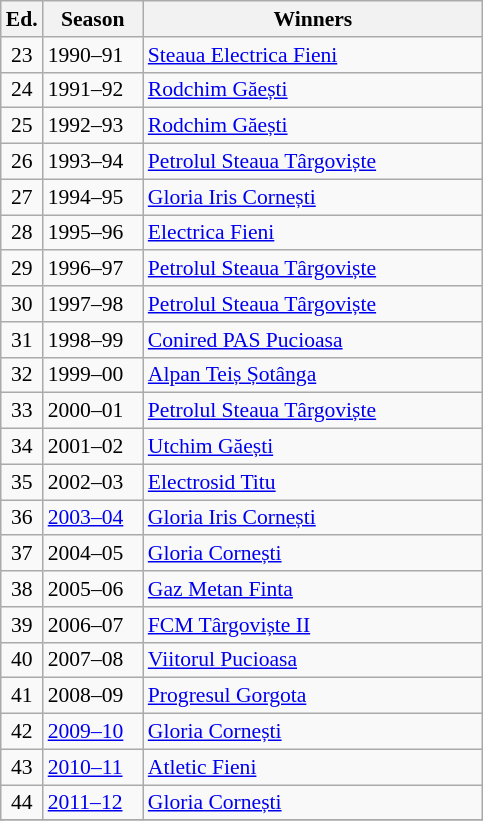<table class="wikitable" style="font-size:90%">
<tr>
<th><abbr>Ed.</abbr></th>
<th width="60">Season</th>
<th width="220">Winners</th>
</tr>
<tr>
<td align=center>23</td>
<td>1990–91</td>
<td><a href='#'>Steaua Electrica Fieni</a></td>
</tr>
<tr>
<td align=center>24</td>
<td>1991–92</td>
<td><a href='#'>Rodchim Găești</a></td>
</tr>
<tr>
<td align=center>25</td>
<td>1992–93</td>
<td><a href='#'>Rodchim Găești</a></td>
</tr>
<tr>
<td align=center>26</td>
<td>1993–94</td>
<td><a href='#'>Petrolul Steaua Târgoviște</a></td>
</tr>
<tr>
<td align=center>27</td>
<td>1994–95</td>
<td><a href='#'>Gloria Iris Cornești</a></td>
</tr>
<tr>
<td align=center>28</td>
<td>1995–96</td>
<td><a href='#'>Electrica Fieni</a></td>
</tr>
<tr>
<td align=center>29</td>
<td>1996–97</td>
<td><a href='#'>Petrolul Steaua Târgoviște</a></td>
</tr>
<tr>
<td align=center>30</td>
<td>1997–98</td>
<td><a href='#'>Petrolul Steaua Târgoviște</a></td>
</tr>
<tr>
<td align=center>31</td>
<td>1998–99</td>
<td><a href='#'>Conired PAS Pucioasa</a></td>
</tr>
<tr>
<td align=center>32</td>
<td>1999–00</td>
<td><a href='#'>Alpan Teiș Șotânga</a></td>
</tr>
<tr>
<td align=center>33</td>
<td>2000–01</td>
<td><a href='#'>Petrolul Steaua Târgoviște</a></td>
</tr>
<tr>
<td align=center>34</td>
<td>2001–02</td>
<td><a href='#'>Utchim Găești</a></td>
</tr>
<tr>
<td align=center>35</td>
<td>2002–03</td>
<td><a href='#'>Electrosid Titu</a></td>
</tr>
<tr>
<td align=center>36</td>
<td><a href='#'>2003–04</a></td>
<td><a href='#'>Gloria Iris Cornești</a></td>
</tr>
<tr>
<td align=center>37</td>
<td>2004–05</td>
<td><a href='#'>Gloria Cornești</a></td>
</tr>
<tr>
<td align=center>38</td>
<td>2005–06</td>
<td><a href='#'>Gaz Metan Finta</a></td>
</tr>
<tr>
<td align=center>39</td>
<td>2006–07</td>
<td><a href='#'>FCM Târgoviște II</a></td>
</tr>
<tr>
<td align=center>40</td>
<td>2007–08</td>
<td><a href='#'>Viitorul Pucioasa</a></td>
</tr>
<tr>
<td align=center>41</td>
<td>2008–09</td>
<td><a href='#'>Progresul Gorgota</a></td>
</tr>
<tr>
<td align=center>42</td>
<td><a href='#'>2009–10</a></td>
<td><a href='#'>Gloria Cornești</a></td>
</tr>
<tr>
<td align=center>43</td>
<td><a href='#'>2010–11</a></td>
<td><a href='#'>Atletic Fieni</a></td>
</tr>
<tr>
<td align=center>44</td>
<td><a href='#'>2011–12</a></td>
<td><a href='#'>Gloria Cornești</a></td>
</tr>
<tr>
</tr>
</table>
